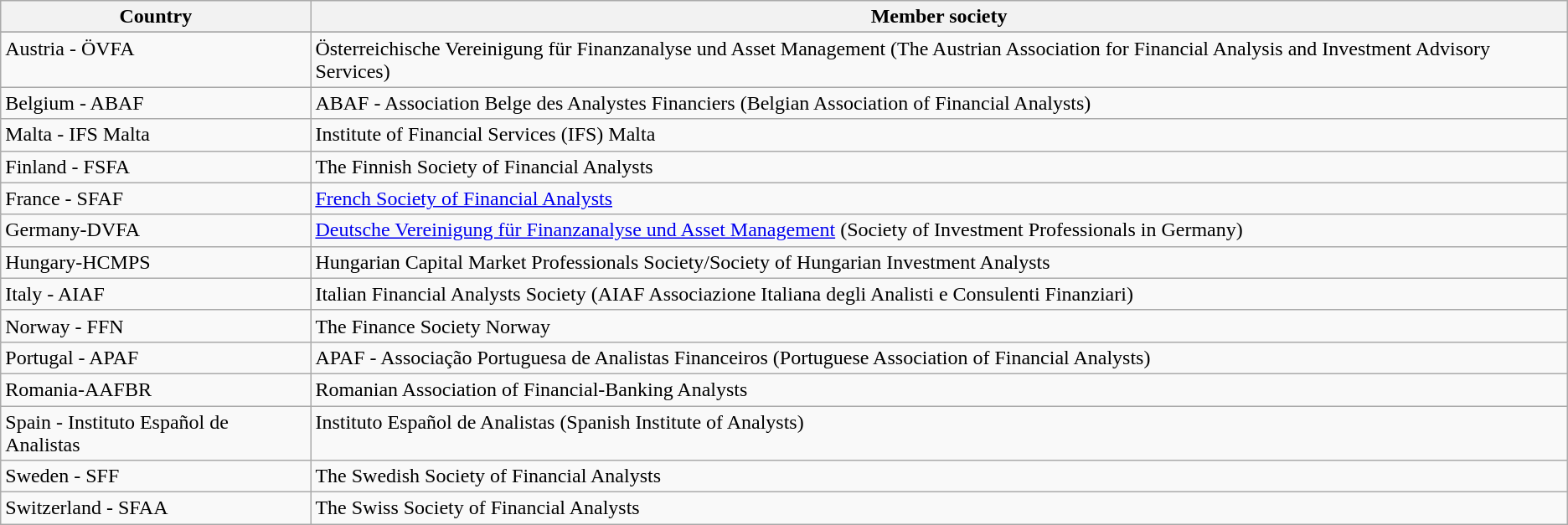<table class="wikitable">
<tr>
<th>Country</th>
<th>Member society</th>
</tr>
<tr>
</tr>
<tr valign="top">
<td>Austria - ÖVFA</td>
<td>Österreichische Vereinigung für Finanzanalyse und Asset Management (The Austrian Association for Financial Analysis and Investment Advisory Services)</td>
</tr>
<tr valign="top">
<td>Belgium - ABAF</td>
<td>ABAF - Association Belge des Analystes Financiers (Belgian Association of Financial Analysts)</td>
</tr>
<tr valign="top">
<td>Malta - IFS Malta</td>
<td>Institute of Financial Services (IFS) Malta</td>
</tr>
<tr valign="top">
<td>Finland - FSFA</td>
<td>The Finnish Society of Financial Analysts</td>
</tr>
<tr valign="top">
<td>France - SFAF</td>
<td><a href='#'>French Society of Financial Analysts</a></td>
</tr>
<tr valign="top">
<td>Germany-DVFA</td>
<td><a href='#'>Deutsche Vereinigung für Finanzanalyse und Asset Management</a> (Society of Investment Professionals in Germany)</td>
</tr>
<tr valign="top">
<td>Hungary-HCMPS</td>
<td>Hungarian Capital Market Professionals Society/Society of Hungarian Investment Analysts</td>
</tr>
<tr valign="top">
<td>Italy - AIAF</td>
<td>Italian Financial Analysts Society (AIAF Associazione Italiana degli Analisti e Consulenti Finanziari)</td>
</tr>
<tr valign="top">
<td>Norway - FFN</td>
<td>The Finance Society Norway</td>
</tr>
<tr valign="top">
<td>Portugal - APAF</td>
<td>APAF - Associação Portuguesa de Analistas Financeiros (Portuguese Association of Financial Analysts)</td>
</tr>
<tr valign="top">
<td>Romania-AAFBR</td>
<td>Romanian Association of Financial-Banking Analysts</td>
</tr>
<tr valign="top">
<td>Spain - Instituto Español de Analistas</td>
<td>Instituto Español de Analistas (Spanish Institute of Analysts)</td>
</tr>
<tr valign="top">
<td>Sweden - SFF</td>
<td>The Swedish Society of Financial Analysts</td>
</tr>
<tr valign="top">
<td>Switzerland - SFAA</td>
<td>The Swiss Society of Financial Analysts</td>
</tr>
</table>
